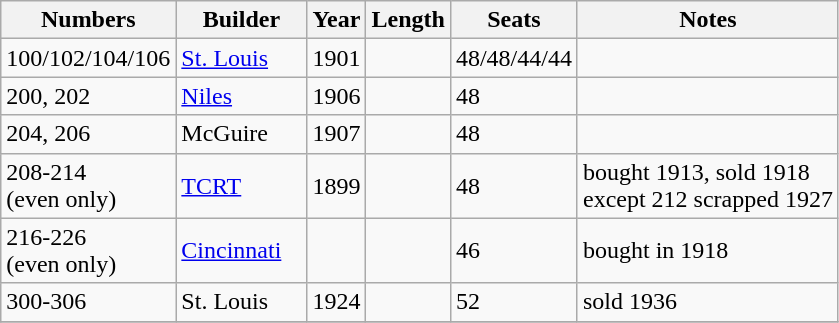<table class="wikitable sortable">
<tr>
<th>Numbers</th>
<th>Builder</th>
<th>Year</th>
<th>Length</th>
<th>Seats</th>
<th>Notes</th>
</tr>
<tr>
<td style="width: 80px;">100/102/104/106 <br></td>
<td style="width: 80px;"><a href='#'>St. Louis</a></td>
<td>1901</td>
<td></td>
<td>48/48/44/44 </td>
<td></td>
</tr>
<tr>
<td>200, 202</td>
<td><a href='#'>Niles</a></td>
<td>1906</td>
<td></td>
<td>48</td>
<td></td>
</tr>
<tr>
<td>204, 206</td>
<td>McGuire</td>
<td>1907</td>
<td></td>
<td>48</td>
<td></td>
</tr>
<tr>
<td>208-214 <br> (even only)</td>
<td><a href='#'>TCRT</a></td>
<td>1899</td>
<td></td>
<td>48</td>
<td>bought 1913, sold 1918 <br> except 212 scrapped 1927</td>
</tr>
<tr>
<td>216-226 <br> (even only)</td>
<td><a href='#'>Cincinnati</a></td>
<td></td>
<td></td>
<td>46</td>
<td>bought in 1918</td>
</tr>
<tr>
<td>300-306</td>
<td>St. Louis</td>
<td>1924</td>
<td></td>
<td>52</td>
<td>sold 1936</td>
</tr>
<tr>
</tr>
</table>
